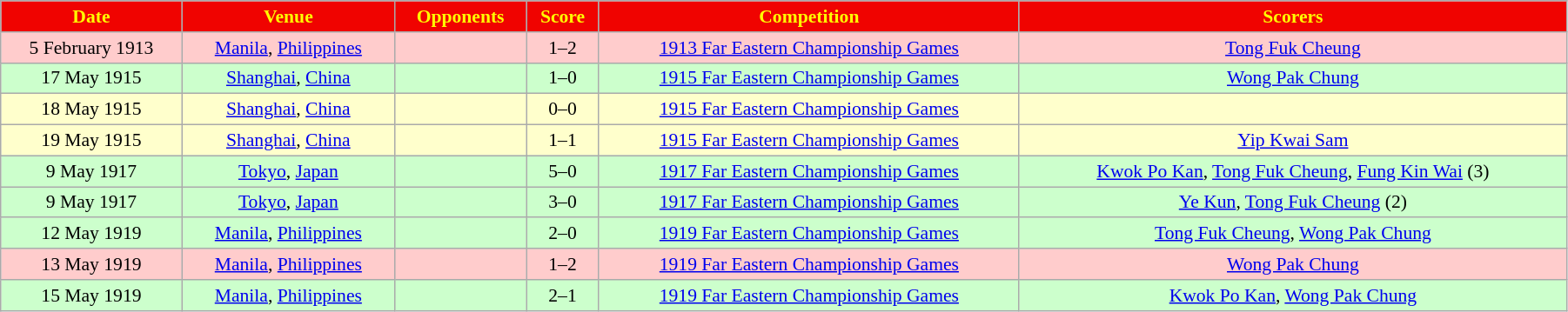<table width=95% class="wikitable" style="text-align: center; font-size: 90%">
<tr bgcolor=#F00300 style="color:yellow">
<td><strong>Date</strong></td>
<td><strong>Venue</strong></td>
<td><strong>Opponents</strong></td>
<td><strong>Score</strong></td>
<td><strong>Competition</strong></td>
<td><strong>Scorers</strong></td>
</tr>
<tr bgcolor=#FFCCCC>
<td>5 February 1913</td>
<td><a href='#'>Manila</a>, <a href='#'>Philippines</a></td>
<td></td>
<td>1–2</td>
<td><a href='#'>1913 Far Eastern Championship Games</a></td>
<td><a href='#'>Tong Fuk Cheung</a></td>
</tr>
<tr bgcolor=#CCFFCC>
<td>17 May 1915</td>
<td><a href='#'>Shanghai</a>, <a href='#'>China</a></td>
<td></td>
<td>1–0</td>
<td><a href='#'>1915 Far Eastern Championship Games</a></td>
<td><a href='#'>Wong Pak Chung</a></td>
</tr>
<tr bgcolor=#FFFFCC>
<td>18 May 1915</td>
<td><a href='#'>Shanghai</a>, <a href='#'>China</a></td>
<td></td>
<td>0–0</td>
<td><a href='#'>1915 Far Eastern Championship Games</a></td>
<td></td>
</tr>
<tr bgcolor=#FFFFCC>
<td>19 May 1915</td>
<td><a href='#'>Shanghai</a>, <a href='#'>China</a></td>
<td></td>
<td>1–1</td>
<td><a href='#'>1915 Far Eastern Championship Games</a></td>
<td><a href='#'>Yip Kwai Sam</a></td>
</tr>
<tr bgcolor=#CCFFCC>
<td>9 May 1917</td>
<td><a href='#'>Tokyo</a>, <a href='#'>Japan</a></td>
<td></td>
<td>5–0</td>
<td><a href='#'>1917 Far Eastern Championship Games</a></td>
<td><a href='#'>Kwok Po Kan</a>, <a href='#'>Tong Fuk Cheung</a>, <a href='#'>Fung Kin Wai</a> (3)</td>
</tr>
<tr bgcolor=#CCFFCC>
<td>9 May 1917</td>
<td><a href='#'>Tokyo</a>, <a href='#'>Japan</a></td>
<td></td>
<td>3–0</td>
<td><a href='#'>1917 Far Eastern Championship Games</a></td>
<td><a href='#'>Ye Kun</a>, <a href='#'>Tong Fuk Cheung</a> (2)</td>
</tr>
<tr bgcolor=#CCFFCC>
<td>12 May 1919</td>
<td><a href='#'>Manila</a>, <a href='#'>Philippines</a></td>
<td></td>
<td>2–0</td>
<td><a href='#'>1919 Far Eastern Championship Games</a></td>
<td><a href='#'>Tong Fuk Cheung</a>, <a href='#'>Wong Pak Chung</a></td>
</tr>
<tr bgcolor=#FFCCCC>
<td>13 May 1919</td>
<td><a href='#'>Manila</a>, <a href='#'>Philippines</a></td>
<td></td>
<td>1–2</td>
<td><a href='#'>1919 Far Eastern Championship Games</a></td>
<td><a href='#'>Wong Pak Chung</a></td>
</tr>
<tr bgcolor=#CCFFCC>
<td>15 May 1919</td>
<td><a href='#'>Manila</a>, <a href='#'>Philippines</a></td>
<td></td>
<td>2–1</td>
<td><a href='#'>1919 Far Eastern Championship Games</a></td>
<td><a href='#'>Kwok Po Kan</a>, <a href='#'>Wong Pak Chung</a></td>
</tr>
</table>
